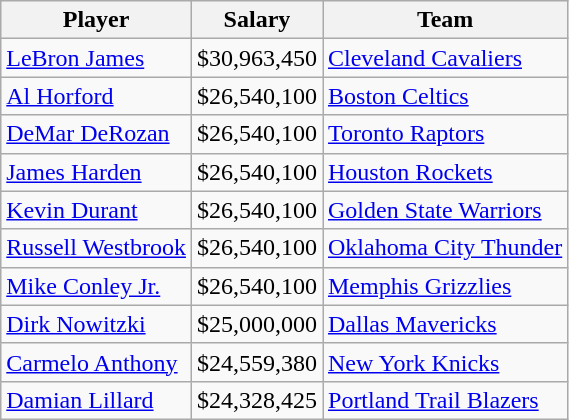<table class="wikitable">
<tr>
<th>Player</th>
<th>Salary</th>
<th>Team</th>
</tr>
<tr>
<td><a href='#'>LeBron James</a></td>
<td>$30,963,450</td>
<td><a href='#'>Cleveland Cavaliers</a></td>
</tr>
<tr>
<td><a href='#'>Al Horford</a></td>
<td>$26,540,100</td>
<td><a href='#'>Boston Celtics</a></td>
</tr>
<tr>
<td><a href='#'>DeMar DeRozan</a></td>
<td>$26,540,100</td>
<td><a href='#'>Toronto Raptors</a></td>
</tr>
<tr>
<td><a href='#'>James Harden</a></td>
<td>$26,540,100</td>
<td><a href='#'>Houston Rockets</a></td>
</tr>
<tr>
<td><a href='#'>Kevin Durant</a></td>
<td>$26,540,100</td>
<td><a href='#'>Golden State Warriors</a></td>
</tr>
<tr>
<td><a href='#'>Russell Westbrook</a></td>
<td>$26,540,100</td>
<td><a href='#'>Oklahoma City Thunder</a></td>
</tr>
<tr>
<td><a href='#'>Mike Conley Jr.</a></td>
<td>$26,540,100</td>
<td><a href='#'>Memphis Grizzlies</a></td>
</tr>
<tr>
<td><a href='#'>Dirk Nowitzki</a></td>
<td>$25,000,000</td>
<td><a href='#'>Dallas Mavericks</a></td>
</tr>
<tr>
<td><a href='#'>Carmelo Anthony</a></td>
<td>$24,559,380</td>
<td><a href='#'>New York Knicks</a></td>
</tr>
<tr>
<td><a href='#'>Damian Lillard</a></td>
<td>$24,328,425</td>
<td><a href='#'>Portland Trail Blazers</a></td>
</tr>
</table>
